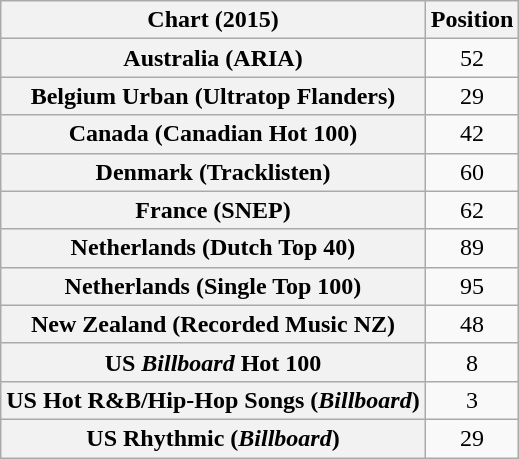<table class="wikitable sortable plainrowheaders" style="text-align:center">
<tr>
<th scope="col">Chart (2015)</th>
<th scope="col">Position</th>
</tr>
<tr>
<th scope="row">Australia (ARIA)</th>
<td>52</td>
</tr>
<tr>
<th scope="row">Belgium Urban (Ultratop Flanders)</th>
<td>29</td>
</tr>
<tr>
<th scope="row">Canada (Canadian Hot 100)</th>
<td>42</td>
</tr>
<tr>
<th scope="row">Denmark (Tracklisten)</th>
<td>60</td>
</tr>
<tr>
<th scope="row">France (SNEP)</th>
<td>62</td>
</tr>
<tr>
<th scope="row">Netherlands (Dutch Top 40)</th>
<td>89</td>
</tr>
<tr>
<th scope="row">Netherlands (Single Top 100)</th>
<td>95</td>
</tr>
<tr>
<th scope="row">New Zealand (Recorded Music NZ)</th>
<td>48</td>
</tr>
<tr>
<th scope="row">US <em>Billboard</em> Hot 100</th>
<td>8</td>
</tr>
<tr>
<th scope="row">US Hot R&B/Hip-Hop Songs (<em>Billboard</em>)</th>
<td>3</td>
</tr>
<tr>
<th scope="row">US Rhythmic (<em>Billboard</em>)</th>
<td>29</td>
</tr>
</table>
